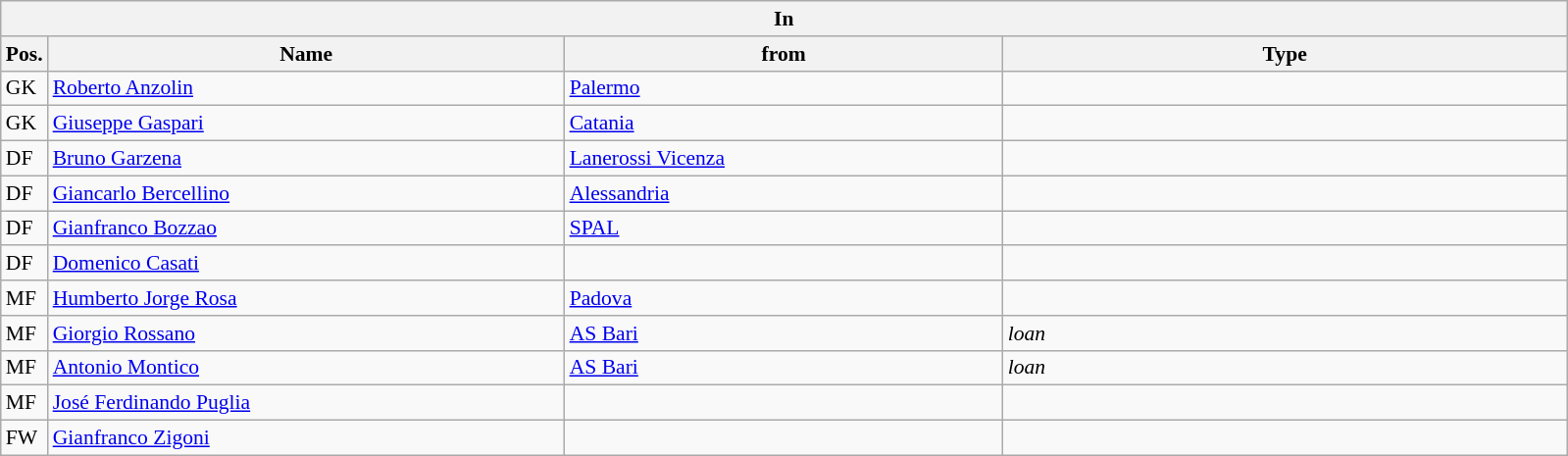<table class="wikitable" style="font-size:90%;">
<tr>
<th colspan="4">In</th>
</tr>
<tr>
<th width=3%>Pos.</th>
<th width=33%>Name</th>
<th width=28%>from</th>
<th width=36%>Type</th>
</tr>
<tr>
<td>GK</td>
<td><a href='#'>Roberto Anzolin</a></td>
<td><a href='#'>Palermo</a></td>
<td></td>
</tr>
<tr>
<td>GK</td>
<td><a href='#'>Giuseppe Gaspari</a></td>
<td><a href='#'>Catania</a></td>
<td></td>
</tr>
<tr>
<td>DF</td>
<td><a href='#'>Bruno Garzena</a></td>
<td><a href='#'>Lanerossi Vicenza</a></td>
<td></td>
</tr>
<tr>
<td>DF</td>
<td><a href='#'>Giancarlo Bercellino</a></td>
<td><a href='#'>Alessandria</a></td>
<td></td>
</tr>
<tr>
<td>DF</td>
<td><a href='#'>Gianfranco Bozzao</a></td>
<td><a href='#'>SPAL</a></td>
<td></td>
</tr>
<tr>
<td>DF</td>
<td><a href='#'>Domenico Casati</a></td>
<td></td>
<td></td>
</tr>
<tr>
<td>MF</td>
<td><a href='#'>Humberto Jorge Rosa</a></td>
<td><a href='#'>Padova</a></td>
<td></td>
</tr>
<tr>
<td>MF</td>
<td><a href='#'>Giorgio Rossano</a></td>
<td><a href='#'>AS Bari</a></td>
<td><em>loan</em></td>
</tr>
<tr>
<td>MF</td>
<td><a href='#'>Antonio Montico</a></td>
<td><a href='#'>AS Bari</a></td>
<td><em>loan</em></td>
</tr>
<tr>
<td>MF</td>
<td><a href='#'>José Ferdinando Puglia</a></td>
<td></td>
<td></td>
</tr>
<tr>
<td>FW</td>
<td><a href='#'>Gianfranco Zigoni</a></td>
<td></td>
<td></td>
</tr>
</table>
